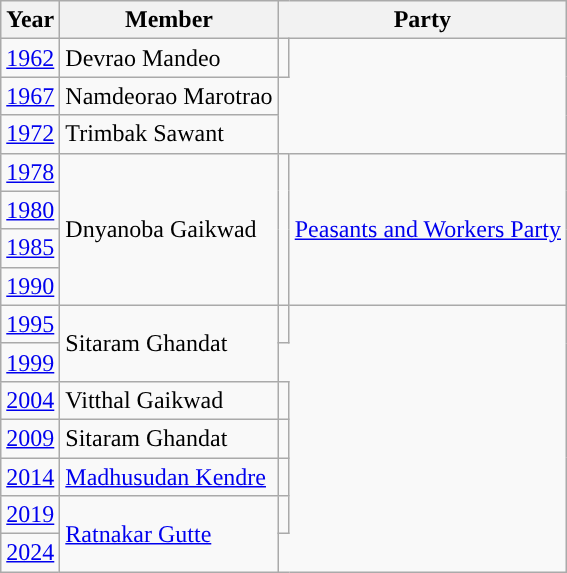<table class="wikitable">
<tr>
<th>Year</th>
<th>Member</th>
<th colspan="2">Party</th>
</tr>
<tr>
<td><a href='#'>1962</a></td>
<td>Devrao Mandeo</td>
<td></td>
</tr>
<tr>
<td><a href='#'>1967</a></td>
<td>Namdeorao Marotrao</td>
</tr>
<tr>
<td><a href='#'>1972</a></td>
<td>Trimbak Sawant</td>
</tr>
<tr>
<td><a href='#'>1978</a></td>
<td rowspan="4">Dnyanoba Gaikwad</td>
<td rowspan="4" style="background-color: "></td>
<td rowspan="4"><a href='#'>Peasants and Workers Party</a></td>
</tr>
<tr>
<td><a href='#'>1980</a></td>
</tr>
<tr>
<td><a href='#'>1985</a></td>
</tr>
<tr>
<td><a href='#'>1990</a></td>
</tr>
<tr>
<td><a href='#'>1995</a></td>
<td rowspan="2">Sitaram Ghandat</td>
<td></td>
</tr>
<tr>
<td><a href='#'>1999</a></td>
</tr>
<tr>
<td><a href='#'>2004</a></td>
<td>Vitthal Gaikwad</td>
<td></td>
</tr>
<tr>
<td><a href='#'>2009</a></td>
<td>Sitaram Ghandat</td>
<td></td>
</tr>
<tr>
<td><a href='#'>2014</a></td>
<td><a href='#'>Madhusudan Kendre</a></td>
<td></td>
</tr>
<tr>
<td><a href='#'>2019</a></td>
<td Rowspan=2><a href='#'>Ratnakar Gutte</a></td>
<td></td>
</tr>
<tr>
<td><a href='#'>2024</a></td>
</tr>
</table>
